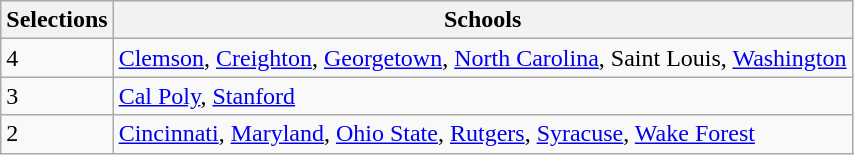<table class="wikitable sortable" style="text-align:left">
<tr>
<th>Selections</th>
<th class="unsortable">Schools</th>
</tr>
<tr>
<td>4</td>
<td><a href='#'>Clemson</a>, <a href='#'>Creighton</a>, <a href='#'>Georgetown</a>, <a href='#'>North Carolina</a>, Saint Louis, <a href='#'>Washington</a></td>
</tr>
<tr>
<td>3</td>
<td><a href='#'>Cal Poly</a>, <a href='#'>Stanford</a></td>
</tr>
<tr>
<td>2</td>
<td><a href='#'>Cincinnati</a>, <a href='#'>Maryland</a>, <a href='#'>Ohio State</a>, <a href='#'>Rutgers</a>, <a href='#'>Syracuse</a>, <a href='#'>Wake Forest</a></td>
</tr>
</table>
